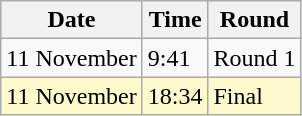<table class="wikitable">
<tr>
<th>Date</th>
<th>Time</th>
<th>Round</th>
</tr>
<tr>
<td>11 November</td>
<td>9:41</td>
<td>Round 1</td>
</tr>
<tr bgcolor="lemonchiffon">
<td>11 November</td>
<td>18:34</td>
<td>Final</td>
</tr>
</table>
